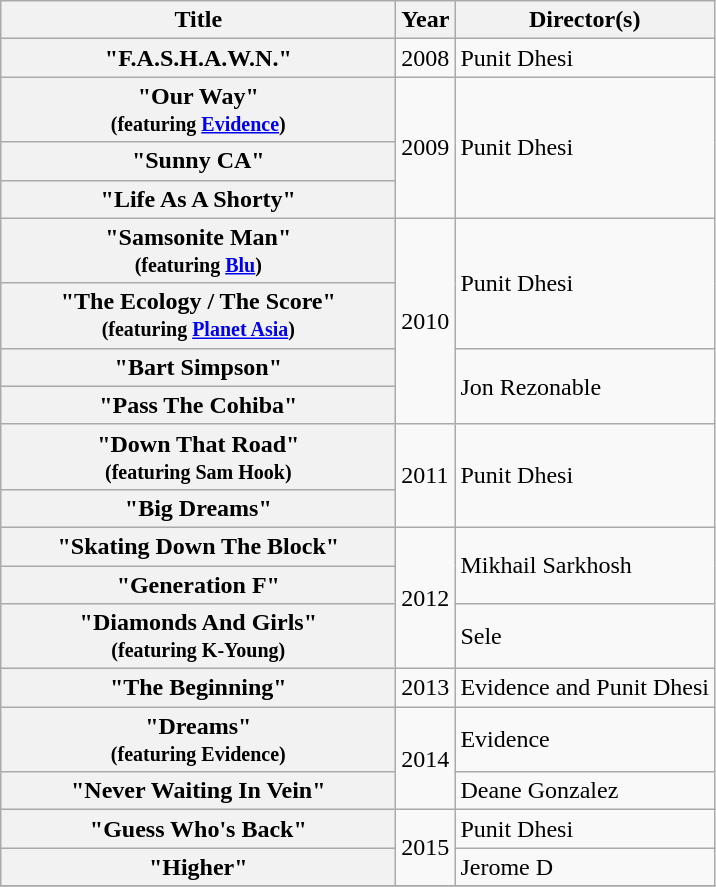<table class="wikitable plainrowheaders">
<tr>
<th scope="col" style="width:16em;">Title</th>
<th scope="col">Year</th>
<th scope="col">Director(s)</th>
</tr>
<tr>
<th scope="row">"F.A.S.H.A.W.N."</th>
<td rowspan="1">2008</td>
<td rowspan="1">Punit Dhesi</td>
</tr>
<tr>
<th scope="row">"Our Way"<br><small>(featuring <a href='#'>Evidence</a>)</small></th>
<td rowspan="3">2009</td>
<td rowspan="3">Punit Dhesi</td>
</tr>
<tr>
<th scope="row">"Sunny CA"</th>
</tr>
<tr>
<th scope="row">"Life As A Shorty"</th>
</tr>
<tr>
<th scope="row">"Samsonite Man"<br><small>(featuring <a href='#'>Blu</a>)</small></th>
<td rowspan="4">2010</td>
<td rowspan="2">Punit Dhesi</td>
</tr>
<tr>
<th scope="row">"The Ecology / The Score"<br><small>(featuring <a href='#'>Planet Asia</a>)</small></th>
</tr>
<tr>
<th scope="row">"Bart Simpson"</th>
<td rowspan="2">Jon Rezonable</td>
</tr>
<tr>
<th scope="row">"Pass The Cohiba"</th>
</tr>
<tr>
<th scope="row">"Down That Road"<br><small>(featuring Sam Hook)</small></th>
<td rowspan="2">2011</td>
<td rowspan="2">Punit Dhesi</td>
</tr>
<tr>
<th scope="row">"Big Dreams"</th>
</tr>
<tr>
<th scope="row">"Skating Down The Block"</th>
<td rowspan="3">2012</td>
<td rowspan="2">Mikhail Sarkhosh</td>
</tr>
<tr>
<th scope="row">"Generation F"</th>
</tr>
<tr>
<th scope="row">"Diamonds And Girls"<br><small>(featuring K-Young)</small></th>
<td rowspan="1">Sele</td>
</tr>
<tr>
<th scope="row">"The Beginning"</th>
<td rowspan="1">2013</td>
<td rowspan="1">Evidence and Punit Dhesi</td>
</tr>
<tr>
<th scope="row">"Dreams"<br><small>(featuring Evidence)</small></th>
<td rowspan="2">2014</td>
<td rowspan="1">Evidence</td>
</tr>
<tr>
<th scope="row">"Never Waiting In Vein"</th>
<td rowspan="1">Deane Gonzalez</td>
</tr>
<tr>
<th scope="row">"Guess Who's Back"</th>
<td rowspan="2">2015</td>
<td rowspan="1">Punit Dhesi</td>
</tr>
<tr>
<th scope="row">"Higher"</th>
<td rowspan="1">Jerome D</td>
</tr>
<tr>
</tr>
</table>
